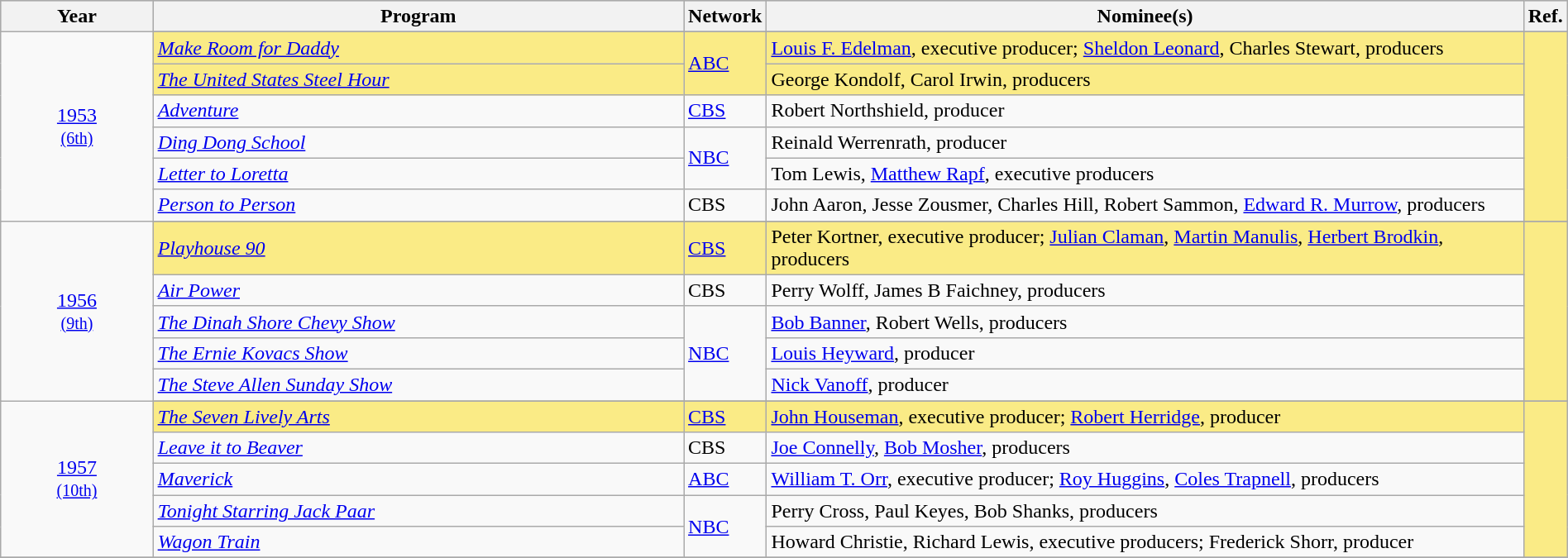<table class="wikitable" style="width:100%">
<tr bgcolor="#bebebe">
<th width="10%">Year</th>
<th width="35%">Program</th>
<th width="5%">Network</th>
<th width="50%">Nominee(s)</th>
<th>Ref.</th>
</tr>
<tr>
<td rowspan=7 style="text-align:center"><a href='#'>1953</a><br><small><a href='#'>(6th)</a></small></td>
</tr>
<tr style="background:#FAEB86">
<td><em><a href='#'>Make Room for Daddy</a></em></td>
<td rowspan=2><a href='#'>ABC</a></td>
<td><a href='#'>Louis F. Edelman</a>, executive producer; <a href='#'>Sheldon Leonard</a>, Charles Stewart, producers</td>
<td rowspan="6"></td>
</tr>
<tr style="background:#FAEB86">
<td><em><a href='#'>The United States Steel Hour</a></em></td>
<td>George Kondolf, Carol Irwin, producers</td>
</tr>
<tr>
<td><em><a href='#'>Adventure</a></em></td>
<td><a href='#'>CBS</a></td>
<td>Robert Northshield, producer</td>
</tr>
<tr>
<td><em><a href='#'>Ding Dong School</a></em></td>
<td rowspan=2><a href='#'>NBC</a></td>
<td>Reinald Werrenrath, producer</td>
</tr>
<tr>
<td><em><a href='#'>Letter to Loretta</a></em></td>
<td>Tom Lewis, <a href='#'>Matthew Rapf</a>, executive producers</td>
</tr>
<tr>
<td><em><a href='#'>Person to Person</a></em></td>
<td>CBS</td>
<td>John Aaron, Jesse Zousmer, Charles Hill, Robert Sammon, <a href='#'>Edward R. Murrow</a>, producers</td>
</tr>
<tr>
<td rowspan=6 style="text-align:center"><a href='#'>1956</a> <br><small><a href='#'>(9th)</a></small></td>
</tr>
<tr style="background:#FAEB86">
<td><em><a href='#'>Playhouse 90</a></em></td>
<td><a href='#'>CBS</a></td>
<td ">Peter Kortner, executive producer; <a href='#'>Julian Claman</a>, <a href='#'>Martin Manulis</a>, <a href='#'>Herbert Brodkin</a>, producers</td>
<td rowspan="5"></td>
</tr>
<tr>
<td><em><a href='#'>Air Power</a></em></td>
<td>CBS</td>
<td>Perry Wolff, James B Faichney, producers</td>
</tr>
<tr>
<td><em><a href='#'>The Dinah Shore Chevy Show</a></em></td>
<td rowspan=3><a href='#'>NBC</a></td>
<td><a href='#'>Bob Banner</a>, Robert Wells, producers</td>
</tr>
<tr>
<td><em><a href='#'>The Ernie Kovacs Show</a></em></td>
<td><a href='#'>Louis Heyward</a>, producer</td>
</tr>
<tr>
<td><em><a href='#'>The Steve Allen Sunday Show</a></em></td>
<td><a href='#'>Nick Vanoff</a>, producer</td>
</tr>
<tr>
<td rowspan=6 style="text-align:center"><a href='#'>1957</a><br><small><a href='#'>(10th)</a></small></td>
</tr>
<tr style="background:#FAEB86">
<td><em><a href='#'>The Seven Lively Arts</a></em></td>
<td><a href='#'>CBS</a></td>
<td "><a href='#'>John Houseman</a>, executive producer; <a href='#'>Robert Herridge</a>, producer</td>
<td rowspan="5"></td>
</tr>
<tr>
<td><em><a href='#'>Leave it to Beaver</a></em></td>
<td>CBS</td>
<td><a href='#'>Joe Connelly</a>, <a href='#'>Bob Mosher</a>, producers</td>
</tr>
<tr>
<td><em><a href='#'>Maverick</a></em></td>
<td><a href='#'>ABC</a></td>
<td><a href='#'>William T. Orr</a>, executive producer; <a href='#'>Roy Huggins</a>, <a href='#'>Coles Trapnell</a>, producers</td>
</tr>
<tr>
<td><em><a href='#'>Tonight Starring Jack Paar</a></em></td>
<td rowspan=2><a href='#'>NBC</a></td>
<td>Perry Cross, Paul Keyes, Bob Shanks, producers</td>
</tr>
<tr>
<td><em><a href='#'>Wagon Train</a></em></td>
<td>Howard Christie, Richard Lewis, executive producers; Frederick Shorr, producer</td>
</tr>
<tr>
</tr>
</table>
